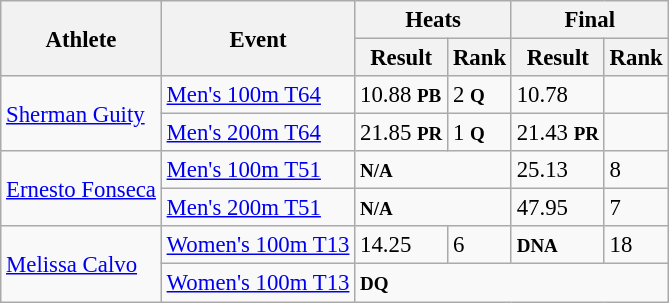<table class="wikitable" style="font-size:95%">
<tr>
<th rowspan="2">Athlete</th>
<th rowspan="2">Event</th>
<th colspan="2">Heats</th>
<th colspan="2">Final</th>
</tr>
<tr>
<th>Result</th>
<th>Rank</th>
<th>Result</th>
<th>Rank</th>
</tr>
<tr>
<td rowspan="2"><a href='#'>Sherman Guity</a></td>
<td><a href='#'>Men's 100m T64</a></td>
<td>10.88 <small><strong>PB</strong></small></td>
<td>2 <small><strong>Q</strong></small></td>
<td>10.78</td>
<td></td>
</tr>
<tr>
<td><a href='#'>Men's 200m T64</a></td>
<td>21.85 <small><strong>PR</strong></small></td>
<td>1 <small><strong>Q</strong></small></td>
<td>21.43 <small><strong>PR</strong></small></td>
<td></td>
</tr>
<tr>
<td rowspan="2"><a href='#'>Ernesto Fonseca</a></td>
<td><a href='#'>Men's 100m T51</a></td>
<td colspan="2"><strong><small>N/A</small></strong></td>
<td>25.13</td>
<td>8</td>
</tr>
<tr>
<td><a href='#'>Men's 200m T51</a></td>
<td colspan="2"><strong><small>N/A</small></strong></td>
<td>47.95</td>
<td>7</td>
</tr>
<tr>
<td rowspan="2"><a href='#'>Melissa Calvo</a></td>
<td><a href='#'>Women's 100m T13</a></td>
<td>14.25</td>
<td>6</td>
<td><abbr><strong><small>DNA</small></strong></abbr></td>
<td>18</td>
</tr>
<tr>
<td><a href='#'>Women's 100m T13</a></td>
<td colspan="4"><abbr><strong><small>DQ</small></strong></abbr></td>
</tr>
</table>
